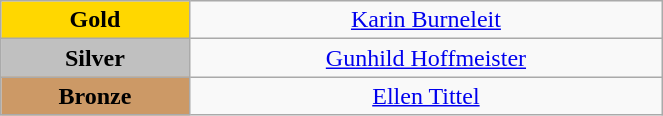<table class="wikitable" style="text-align:center; " width="35%">
<tr>
<td bgcolor="gold"><strong>Gold</strong></td>
<td><a href='#'>Karin Burneleit</a><br>  <small><em></em></small></td>
</tr>
<tr>
<td bgcolor="silver"><strong>Silver</strong></td>
<td><a href='#'>Gunhild Hoffmeister</a><br>  <small><em></em></small></td>
</tr>
<tr>
<td bgcolor="CC9966"><strong>Bronze</strong></td>
<td><a href='#'>Ellen Tittel</a><br>  <small><em></em></small></td>
</tr>
</table>
